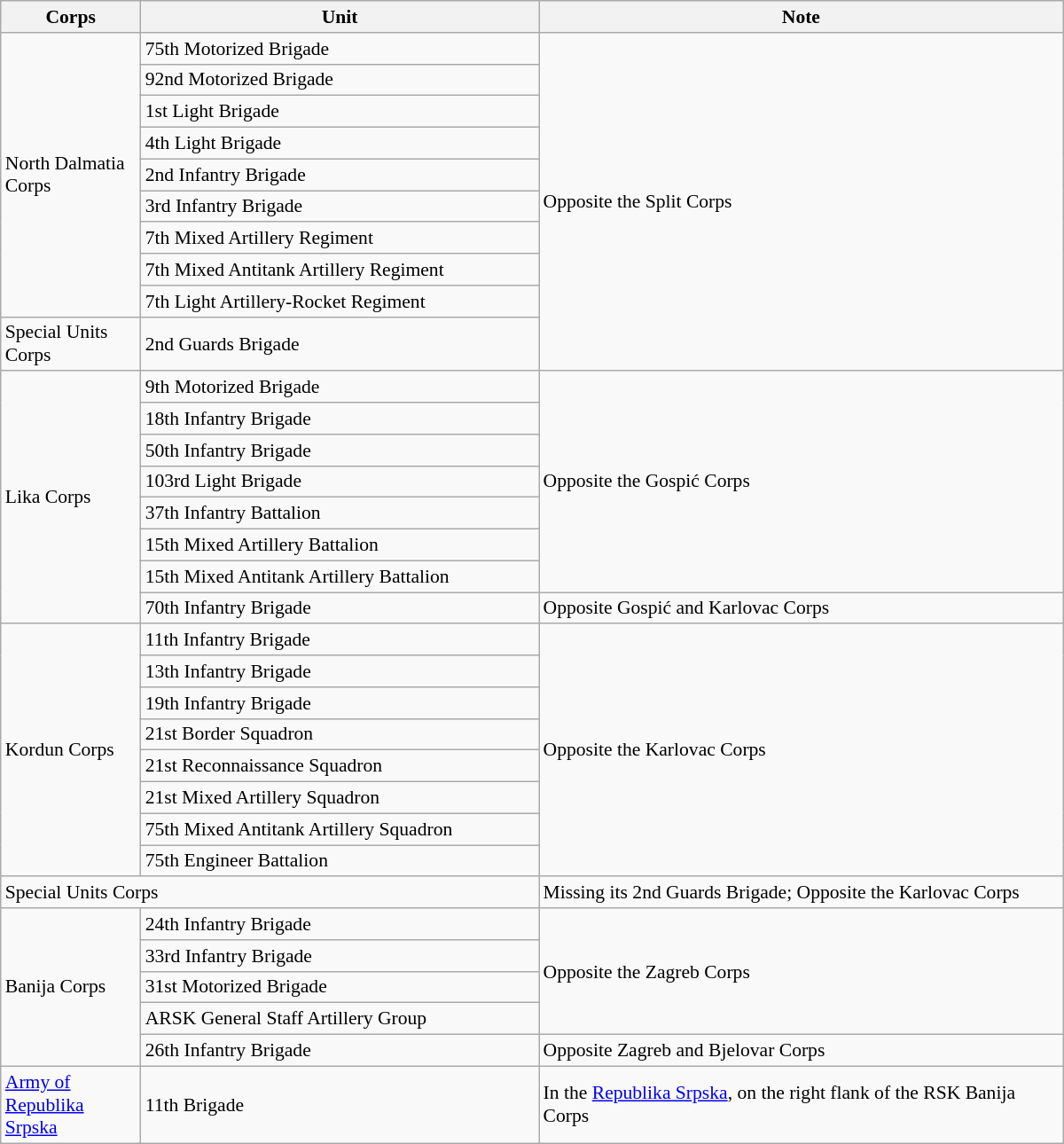<table class="plainrowheaders wikitable collapsible collapsed" style="cellspacing=2px; text-align:left; font-size:90%;" width=800px>
<tr style="font-size:100%; text-align:right;">
<th style="width:100px;" scope="col">Corps</th>
<th style="width:300px;" scope="col">Unit</th>
<th style="width:400px;" scope="col">Note</th>
</tr>
<tr>
<td rowspan=9 style=text-align:left>North Dalmatia Corps</td>
<td>75th Motorized Brigade</td>
<td rowspan=10>Opposite the Split Corps</td>
</tr>
<tr>
<td>92nd Motorized Brigade</td>
</tr>
<tr>
<td>1st Light Brigade</td>
</tr>
<tr>
<td>4th Light Brigade</td>
</tr>
<tr>
<td>2nd Infantry Brigade</td>
</tr>
<tr>
<td>3rd Infantry Brigade</td>
</tr>
<tr>
<td>7th Mixed Artillery Regiment</td>
</tr>
<tr>
<td>7th Mixed Antitank Artillery Regiment</td>
</tr>
<tr>
<td>7th Light Artillery-Rocket Regiment</td>
</tr>
<tr>
<td style=text-align:left>Special Units Corps</td>
<td>2nd Guards Brigade</td>
</tr>
<tr>
<td rowspan=8 style=text-align:left>Lika Corps</td>
<td>9th Motorized Brigade</td>
<td rowspan=7>Opposite the Gospić Corps</td>
</tr>
<tr>
<td>18th Infantry Brigade</td>
</tr>
<tr>
<td>50th Infantry Brigade</td>
</tr>
<tr>
<td>103rd Light Brigade</td>
</tr>
<tr>
<td>37th Infantry Battalion</td>
</tr>
<tr>
<td>15th Mixed Artillery Battalion</td>
</tr>
<tr>
<td>15th Mixed Antitank Artillery Battalion</td>
</tr>
<tr>
<td>70th Infantry Brigade</td>
<td>Opposite Gospić and Karlovac Corps</td>
</tr>
<tr>
<td rowspan=8 style=text-align:left>Kordun Corps</td>
<td>11th Infantry Brigade</td>
<td rowspan=8>Opposite the Karlovac Corps</td>
</tr>
<tr>
<td>13th Infantry Brigade</td>
</tr>
<tr>
<td>19th Infantry Brigade</td>
</tr>
<tr>
<td>21st Border Squadron</td>
</tr>
<tr>
<td>21st Reconnaissance Squadron</td>
</tr>
<tr>
<td>21st Mixed Artillery Squadron</td>
</tr>
<tr>
<td>75th Mixed Antitank Artillery Squadron</td>
</tr>
<tr>
<td>75th Engineer Battalion</td>
</tr>
<tr>
<td colspan=2 style=text-align:left>Special Units Corps</td>
<td>Missing its 2nd Guards Brigade; Opposite the Karlovac Corps</td>
</tr>
<tr>
<td rowspan=5 style=text-align:left>Banija Corps</td>
<td>24th Infantry Brigade</td>
<td rowspan=4>Opposite the Zagreb Corps</td>
</tr>
<tr>
<td>33rd Infantry Brigade</td>
</tr>
<tr>
<td>31st Motorized Brigade</td>
</tr>
<tr>
<td>ARSK General Staff Artillery Group</td>
</tr>
<tr>
<td>26th Infantry Brigade</td>
<td>Opposite Zagreb and Bjelovar Corps</td>
</tr>
<tr>
<td style=text-align:left><a href='#'>Army of Republika Srpska</a></td>
<td>11th Brigade</td>
<td>In the <a href='#'>Republika Srpska</a>, on the right flank of the RSK Banija Corps</td>
</tr>
</table>
